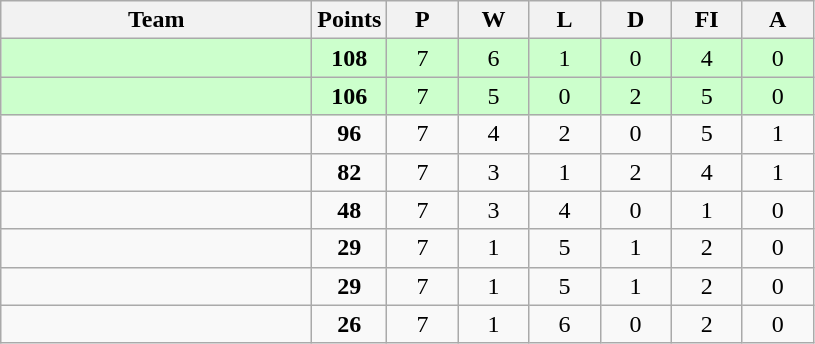<table class="wikitable" style="text-align:center">
<tr>
<th width=200>Team</th>
<th width=40>Points</th>
<th width=40>P</th>
<th width=40>W</th>
<th width=40>L</th>
<th width=40>D</th>
<th width=40>FI</th>
<th width=40>A</th>
</tr>
<tr style="background:#cfc">
<td style="text-align:left"></td>
<td><strong>108</strong></td>
<td>7</td>
<td>6</td>
<td>1</td>
<td>0</td>
<td>4</td>
<td>0</td>
</tr>
<tr style="background:#cfc">
<td style="text-align:left"></td>
<td><strong>106</strong></td>
<td>7</td>
<td>5</td>
<td>0</td>
<td>2</td>
<td>5</td>
<td>0</td>
</tr>
<tr>
<td style="text-align:left"></td>
<td><strong>96</strong></td>
<td>7</td>
<td>4</td>
<td>2</td>
<td>0</td>
<td>5</td>
<td>1</td>
</tr>
<tr>
<td style="text-align:left"></td>
<td><strong>82</strong></td>
<td>7</td>
<td>3</td>
<td>1</td>
<td>2</td>
<td>4</td>
<td>1</td>
</tr>
<tr>
<td style="text-align:left"></td>
<td><strong>48</strong></td>
<td>7</td>
<td>3</td>
<td>4</td>
<td>0</td>
<td>1</td>
<td>0</td>
</tr>
<tr>
<td style="text-align:left"></td>
<td><strong>29</strong></td>
<td>7</td>
<td>1</td>
<td>5</td>
<td>1</td>
<td>2</td>
<td>0</td>
</tr>
<tr>
<td style="text-align:left"></td>
<td><strong>29</strong></td>
<td>7</td>
<td>1</td>
<td>5</td>
<td>1</td>
<td>2</td>
<td>0</td>
</tr>
<tr>
<td style="text-align:left"></td>
<td><strong>26</strong></td>
<td>7</td>
<td>1</td>
<td>6</td>
<td>0</td>
<td>2</td>
<td>0</td>
</tr>
</table>
